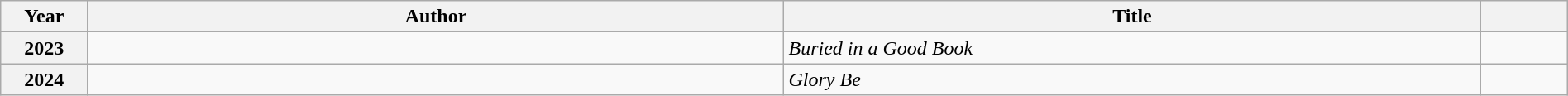<table class="wikitable sortable mw-collapsible" style="width:100%">
<tr>
<th scope="col" width=5%>Year</th>
<th scope="col" width="40%">Author</th>
<th scope="col" width="40%">Title</th>
<th scope="col" width="5%"></th>
</tr>
<tr>
<th>2023</th>
<td></td>
<td><em>Buried in a Good Book</em></td>
<td></td>
</tr>
<tr>
<th>2024</th>
<td></td>
<td><em>Glory Be</em></td>
<td></td>
</tr>
</table>
